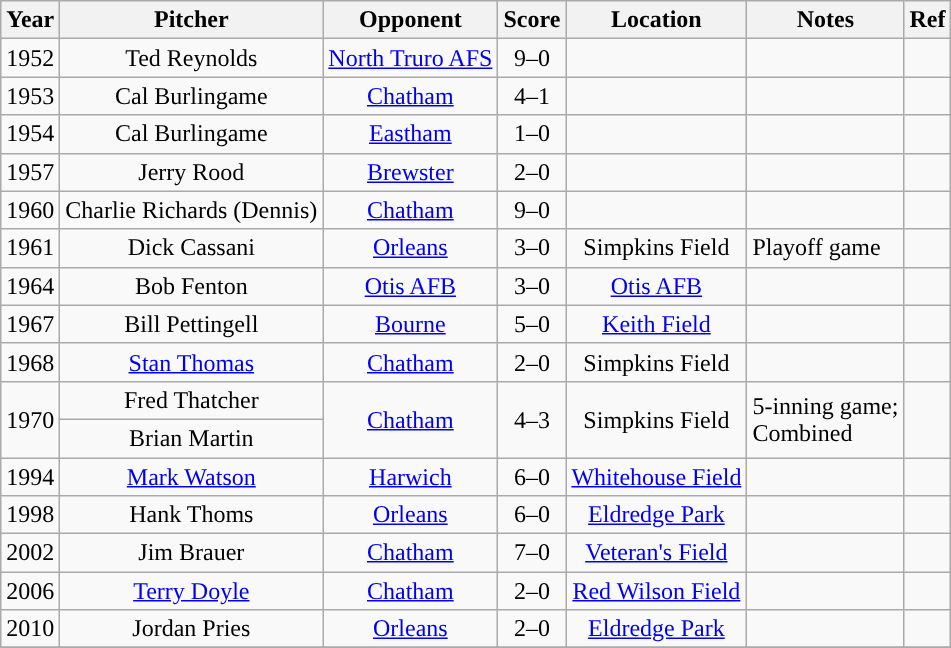<table class="wikitable" style="text-align:center">
<tr>
<th scope="col">Year</th>
<th scope="col">Pitcher</th>
<th scope="col">Opponent</th>
<th scope="col">Score</th>
<th scope="col">Location</th>
<th scope="col">Notes</th>
<th scope="col">Ref</th>
</tr>
<tr>
<td>1952</td>
<td>Ted Reynolds</td>
<td><a href='#'>North Truro AFS</a></td>
<td>9–0</td>
<td></td>
<td></td>
<td></td>
</tr>
<tr>
<td>1953</td>
<td>Cal Burlingame</td>
<td><a href='#'>Chatham</a></td>
<td>4–1</td>
<td></td>
<td></td>
<td></td>
</tr>
<tr>
<td>1954</td>
<td>Cal Burlingame</td>
<td><a href='#'>Eastham</a></td>
<td>1–0</td>
<td></td>
<td></td>
<td></td>
</tr>
<tr>
<td>1957</td>
<td>Jerry Rood</td>
<td><a href='#'>Brewster</a></td>
<td>2–0</td>
<td></td>
<td></td>
<td></td>
</tr>
<tr>
<td>1960</td>
<td>Charlie Richards (Dennis)</td>
<td><a href='#'>Chatham</a></td>
<td>9–0</td>
<td></td>
<td></td>
<td></td>
</tr>
<tr>
<td>1961</td>
<td>Dick Cassani</td>
<td><a href='#'>Orleans</a></td>
<td>3–0</td>
<td>Simpkins Field</td>
<td style="text-align:left">Playoff game</td>
<td></td>
</tr>
<tr>
<td>1964</td>
<td>Bob Fenton</td>
<td><a href='#'>Otis AFB</a></td>
<td>3–0</td>
<td><a href='#'>Otis AFB</a></td>
<td></td>
<td></td>
</tr>
<tr>
<td>1967</td>
<td>Bill Pettingell</td>
<td><a href='#'>Bourne</a></td>
<td>5–0</td>
<td><a href='#'>Keith Field</a></td>
<td></td>
<td></td>
</tr>
<tr>
<td>1968</td>
<td><a href='#'>Stan Thomas</a></td>
<td><a href='#'>Chatham</a></td>
<td>2–0</td>
<td>Simpkins Field</td>
<td></td>
<td></td>
</tr>
<tr>
<td rowspan="2">1970</td>
<td>Fred Thatcher</td>
<td rowspan="2"><a href='#'>Chatham</a></td>
<td rowspan="2">4–3</td>
<td rowspan="2">Simpkins Field</td>
<td style="text-align:left" rowspan="2">5-inning game; <br>Combined</td>
<td rowspan="2"></td>
</tr>
<tr>
<td>Brian Martin</td>
</tr>
<tr>
<td>1994</td>
<td><a href='#'>Mark Watson</a></td>
<td><a href='#'>Harwich</a></td>
<td>6–0</td>
<td><a href='#'>Whitehouse Field</a></td>
<td></td>
<td></td>
</tr>
<tr>
<td>1998</td>
<td>Hank Thoms</td>
<td><a href='#'>Orleans</a></td>
<td>6–0</td>
<td><a href='#'>Eldredge Park</a></td>
<td></td>
<td></td>
</tr>
<tr>
<td>2002</td>
<td>Jim Brauer</td>
<td><a href='#'>Chatham</a></td>
<td>7–0</td>
<td><a href='#'>Veteran's Field</a></td>
<td></td>
<td></td>
</tr>
<tr>
<td>2006</td>
<td><a href='#'>Terry Doyle</a></td>
<td><a href='#'>Chatham</a></td>
<td>2–0</td>
<td><a href='#'>Red Wilson Field</a></td>
<td></td>
<td></td>
</tr>
<tr>
<td>2010</td>
<td>Jordan Pries</td>
<td><a href='#'>Orleans</a></td>
<td>2–0</td>
<td><a href='#'>Eldredge Park</a></td>
<td></td>
<td></td>
</tr>
<tr>
</tr>
</table>
